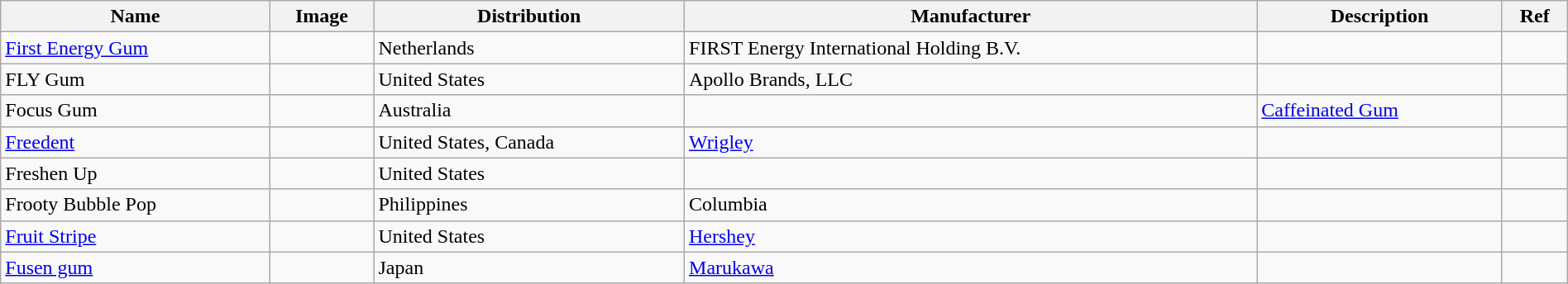<table class="wikitable sortable" style="width:100%">
<tr>
<th>Name</th>
<th class="unsortable">Image</th>
<th>Distribution</th>
<th>Manufacturer</th>
<th>Description</th>
<th>Ref</th>
</tr>
<tr>
<td><a href='#'>First Energy Gum</a></td>
<td></td>
<td>Netherlands</td>
<td>FIRST Energy International Holding B.V.</td>
<td></td>
<td></td>
</tr>
<tr>
<td>FLY Gum</td>
<td></td>
<td>United States</td>
<td>Apollo Brands, LLC</td>
<td></td>
<td></td>
</tr>
<tr>
<td>Focus Gum</td>
<td></td>
<td>Australia</td>
<td></td>
<td><a href='#'>Caffeinated Gum</a></td>
<td></td>
</tr>
<tr>
<td><a href='#'>Freedent</a></td>
<td></td>
<td>United States, Canada</td>
<td><a href='#'>Wrigley</a></td>
<td></td>
</tr>
<tr>
<td>Freshen Up</td>
<td></td>
<td>United States</td>
<td></td>
<td></td>
<td></td>
</tr>
<tr>
<td>Frooty Bubble Pop</td>
<td></td>
<td>Philippines</td>
<td>Columbia</td>
<td></td>
<td></td>
</tr>
<tr>
<td><a href='#'>Fruit Stripe</a></td>
<td></td>
<td>United States</td>
<td><a href='#'>Hershey</a></td>
<td></td>
<td></td>
</tr>
<tr>
<td><a href='#'>Fusen gum</a></td>
<td></td>
<td>Japan</td>
<td><a href='#'>Marukawa</a></td>
<td></td>
<td></td>
</tr>
</table>
